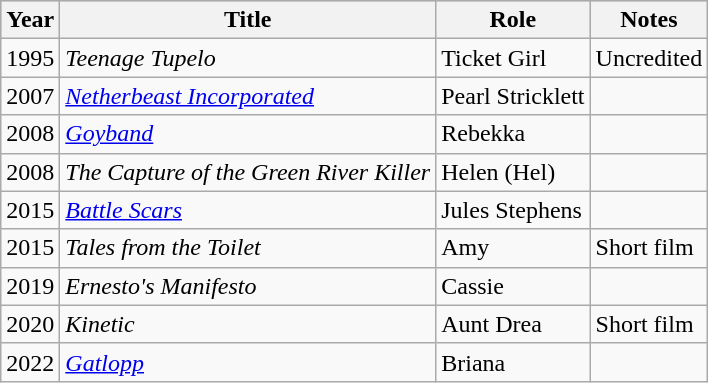<table class=wikitable>
<tr style="background:#ccc; text-align:center;">
<th>Year</th>
<th>Title</th>
<th>Role</th>
<th>Notes</th>
</tr>
<tr>
<td>1995</td>
<td><em>Teenage Tupelo</em></td>
<td>Ticket Girl</td>
<td>Uncredited</td>
</tr>
<tr>
<td>2007</td>
<td><em><a href='#'>Netherbeast Incorporated</a></em></td>
<td>Pearl Stricklett</td>
<td></td>
</tr>
<tr>
<td>2008</td>
<td><em><a href='#'>Goyband</a></em></td>
<td>Rebekka</td>
<td></td>
</tr>
<tr>
<td>2008</td>
<td><em>The Capture of the Green River Killer</em></td>
<td>Helen (Hel)</td>
<td></td>
</tr>
<tr>
<td>2015</td>
<td><em><a href='#'>Battle Scars</a></em></td>
<td>Jules Stephens</td>
<td></td>
</tr>
<tr>
<td>2015</td>
<td><em>Tales from the Toilet</em></td>
<td>Amy</td>
<td>Short film</td>
</tr>
<tr>
<td>2019</td>
<td><em>Ernesto's Manifesto</em></td>
<td>Cassie</td>
<td></td>
</tr>
<tr>
<td>2020</td>
<td><em>Kinetic</em></td>
<td>Aunt Drea</td>
<td>Short film</td>
</tr>
<tr>
<td>2022</td>
<td><em><a href='#'>Gatlopp</a></em></td>
<td>Briana</td>
<td></td>
</tr>
</table>
